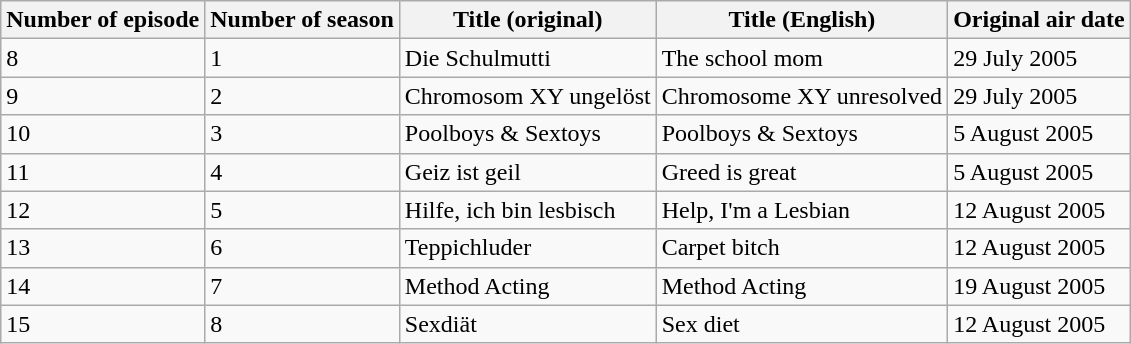<table class="wikitable">
<tr>
<th>Number of episode</th>
<th>Number of season</th>
<th>Title (original)</th>
<th>Title (English)</th>
<th>Original air date</th>
</tr>
<tr>
<td>8</td>
<td>1</td>
<td>Die Schulmutti</td>
<td>The school mom</td>
<td>29 July 2005</td>
</tr>
<tr>
<td>9</td>
<td>2</td>
<td>Chromosom XY ungelöst</td>
<td>Chromosome XY unresolved</td>
<td>29 July 2005</td>
</tr>
<tr>
<td>10</td>
<td>3</td>
<td>Poolboys & Sextoys</td>
<td>Poolboys & Sextoys</td>
<td>5 August 2005</td>
</tr>
<tr>
<td>11</td>
<td>4</td>
<td>Geiz ist geil</td>
<td>Greed is great</td>
<td>5 August 2005</td>
</tr>
<tr>
<td>12</td>
<td>5</td>
<td>Hilfe, ich bin lesbisch</td>
<td>Help, I'm a Lesbian</td>
<td>12 August 2005</td>
</tr>
<tr>
<td>13</td>
<td>6</td>
<td>Teppichluder</td>
<td>Carpet bitch</td>
<td>12 August 2005</td>
</tr>
<tr>
<td>14</td>
<td>7</td>
<td>Method Acting</td>
<td>Method Acting</td>
<td>19 August 2005</td>
</tr>
<tr>
<td>15</td>
<td>8</td>
<td>Sexdiät</td>
<td>Sex diet</td>
<td>12 August 2005</td>
</tr>
</table>
